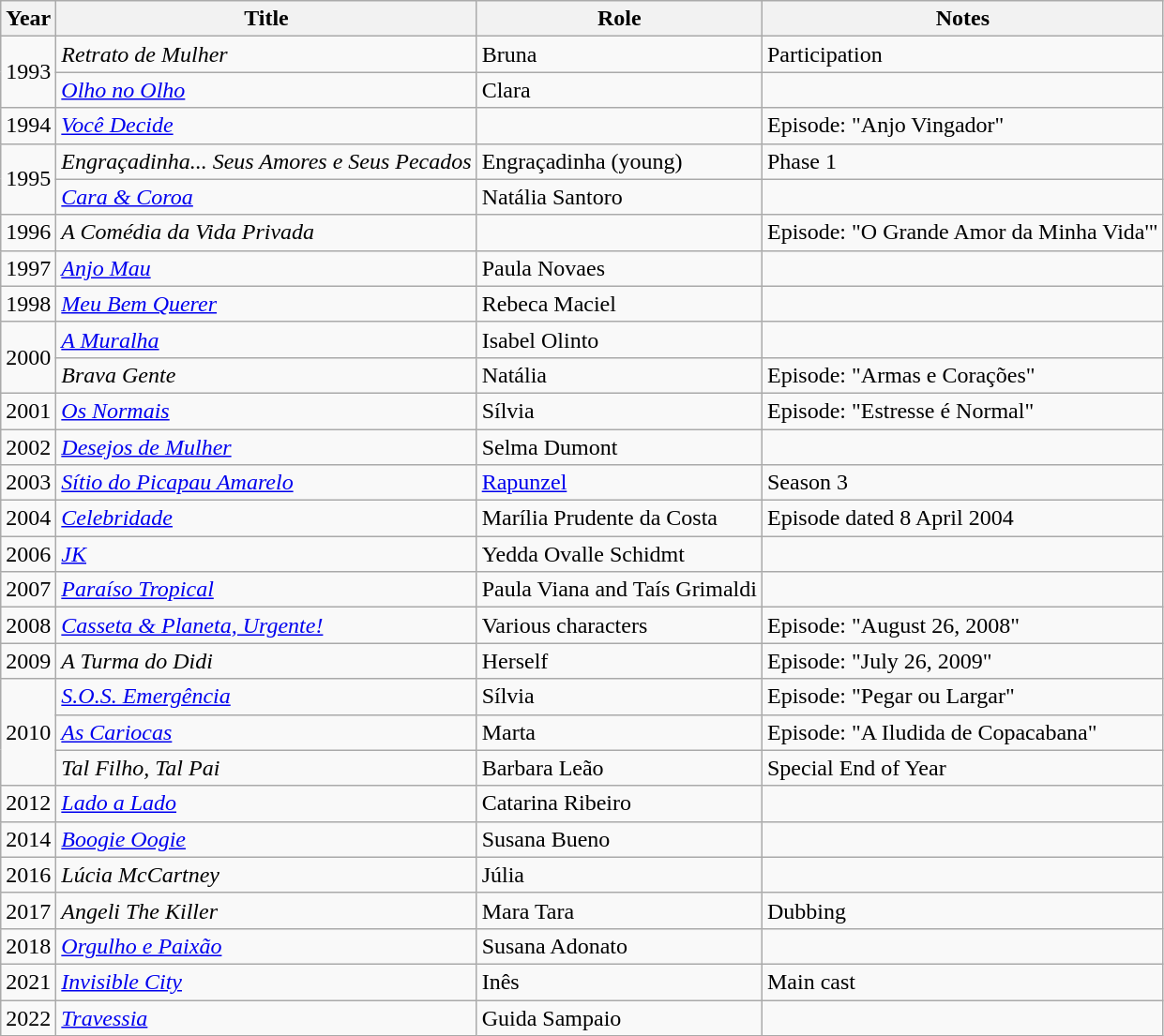<table class="wikitable">
<tr>
<th>Year</th>
<th>Title</th>
<th>Role</th>
<th>Notes</th>
</tr>
<tr>
<td rowspan="2">1993</td>
<td><em>Retrato de Mulher</em></td>
<td>Bruna</td>
<td>Participation</td>
</tr>
<tr>
<td><em><a href='#'>Olho no Olho</a></em></td>
<td>Clara</td>
<td></td>
</tr>
<tr>
<td>1994</td>
<td><em><a href='#'>Você Decide</a></em></td>
<td></td>
<td>Episode: "Anjo Vingador"</td>
</tr>
<tr>
<td rowspan="2">1995</td>
<td><em>Engraçadinha... Seus Amores e Seus Pecados</em></td>
<td>Engraçadinha (young)</td>
<td>Phase 1</td>
</tr>
<tr>
<td><em><a href='#'>Cara & Coroa</a></em></td>
<td>Natália Santoro</td>
<td></td>
</tr>
<tr>
<td>1996</td>
<td><em>A Comédia da Vida Privada</em></td>
<td></td>
<td>Episode: "O Grande Amor da Minha Vida'"</td>
</tr>
<tr>
<td>1997</td>
<td><em><a href='#'>Anjo Mau</a></em></td>
<td>Paula Novaes</td>
<td></td>
</tr>
<tr>
<td>1998</td>
<td><em><a href='#'>Meu Bem Querer</a></em></td>
<td>Rebeca Maciel</td>
<td></td>
</tr>
<tr>
<td rowspan="2">2000</td>
<td><em><a href='#'>A Muralha</a></em></td>
<td>Isabel Olinto</td>
<td></td>
</tr>
<tr>
<td><em>Brava Gente</em></td>
<td>Natália</td>
<td>Episode: "Armas e Corações"</td>
</tr>
<tr>
<td>2001</td>
<td><em><a href='#'>Os Normais</a></em></td>
<td>Sílvia</td>
<td>Episode: "Estresse é Normal"</td>
</tr>
<tr>
<td>2002</td>
<td><em><a href='#'>Desejos de Mulher</a></em></td>
<td>Selma Dumont</td>
<td></td>
</tr>
<tr>
<td>2003</td>
<td><em><a href='#'>Sítio do Picapau Amarelo</a></em></td>
<td><a href='#'>Rapunzel</a></td>
<td>Season 3</td>
</tr>
<tr>
<td>2004</td>
<td><em><a href='#'>Celebridade</a></em></td>
<td>Marília Prudente da Costa</td>
<td>Episode dated 8 April  2004</td>
</tr>
<tr>
<td>2006</td>
<td><em><a href='#'>JK</a></em></td>
<td>Yedda Ovalle Schidmt</td>
<td></td>
</tr>
<tr>
<td>2007</td>
<td><em><a href='#'>Paraíso Tropical</a></em></td>
<td>Paula Viana and Taís Grimaldi</td>
<td></td>
</tr>
<tr>
<td>2008</td>
<td><em><a href='#'>Casseta & Planeta, Urgente!</a></em></td>
<td>Various characters</td>
<td>Episode: "August 26, 2008"</td>
</tr>
<tr>
<td>2009</td>
<td><em>A Turma do Didi</em></td>
<td>Herself</td>
<td>Episode: "July 26, 2009"</td>
</tr>
<tr>
<td rowspan="3">2010</td>
<td><em><a href='#'>S.O.S. Emergência</a></em></td>
<td>Sílvia</td>
<td>Episode: "Pegar ou Largar"</td>
</tr>
<tr>
<td><em><a href='#'>As Cariocas</a></em></td>
<td>Marta</td>
<td>Episode: "A Iludida de Copacabana"</td>
</tr>
<tr>
<td><em>Tal Filho, Tal Pai</em></td>
<td>Barbara Leão</td>
<td>Special End of Year</td>
</tr>
<tr>
<td>2012</td>
<td><em><a href='#'>Lado a Lado</a></em></td>
<td>Catarina Ribeiro</td>
<td></td>
</tr>
<tr>
<td>2014</td>
<td><em><a href='#'>Boogie Oogie</a></em></td>
<td>Susana Bueno</td>
<td></td>
</tr>
<tr>
<td>2016</td>
<td><em>Lúcia McCartney</em></td>
<td>Júlia</td>
<td></td>
</tr>
<tr>
<td>2017</td>
<td><em>Angeli The Killer</em></td>
<td>Mara Tara</td>
<td>Dubbing</td>
</tr>
<tr>
<td>2018</td>
<td><em><a href='#'>Orgulho e Paixão</a></em></td>
<td>Susana Adonato</td>
<td></td>
</tr>
<tr>
<td>2021</td>
<td><em><a href='#'>Invisible City</a></em></td>
<td>Inês</td>
<td>Main cast</td>
</tr>
<tr>
<td>2022</td>
<td><em><a href='#'>Travessia</a></em></td>
<td>Guida Sampaio</td>
<td></td>
</tr>
</table>
